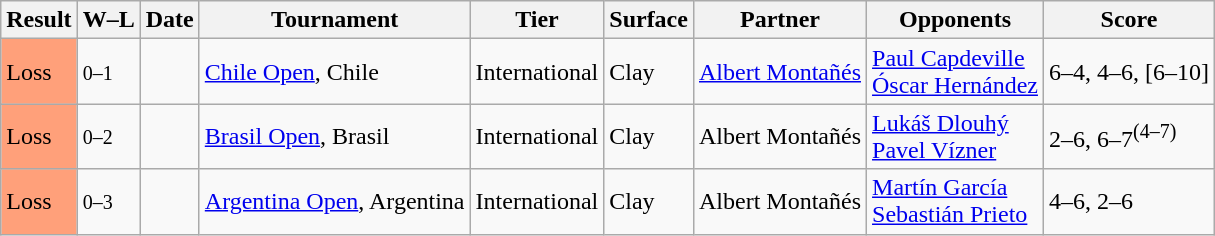<table class="sortable wikitable">
<tr>
<th>Result</th>
<th class="unsortable">W–L</th>
<th>Date</th>
<th>Tournament</th>
<th>Tier</th>
<th>Surface</th>
<th>Partner</th>
<th>Opponents</th>
<th class="unsortable">Score</th>
</tr>
<tr>
<td bgcolor=FFA07A>Loss</td>
<td><small>0–1</small></td>
<td><a href='#'></a></td>
<td><a href='#'>Chile Open</a>, Chile</td>
<td>International</td>
<td>Clay</td>
<td> <a href='#'>Albert Montañés</a></td>
<td> <a href='#'>Paul Capdeville</a><br> <a href='#'>Óscar Hernández</a></td>
<td>6–4, 4–6, [6–10]</td>
</tr>
<tr>
<td bgcolor=FFA07A>Loss</td>
<td><small>0–2</small></td>
<td><a href='#'></a></td>
<td><a href='#'>Brasil Open</a>, Brasil</td>
<td>International</td>
<td>Clay</td>
<td> Albert Montañés</td>
<td> <a href='#'>Lukáš Dlouhý</a><br> <a href='#'>Pavel Vízner</a></td>
<td>2–6, 6–7<sup>(4–7)</sup></td>
</tr>
<tr>
<td bgcolor=FFA07A>Loss</td>
<td><small>0–3</small></td>
<td><a href='#'></a></td>
<td><a href='#'>Argentina Open</a>, Argentina</td>
<td>International</td>
<td>Clay</td>
<td> Albert Montañés</td>
<td> <a href='#'>Martín García</a><br> <a href='#'>Sebastián Prieto</a></td>
<td>4–6, 2–6</td>
</tr>
</table>
